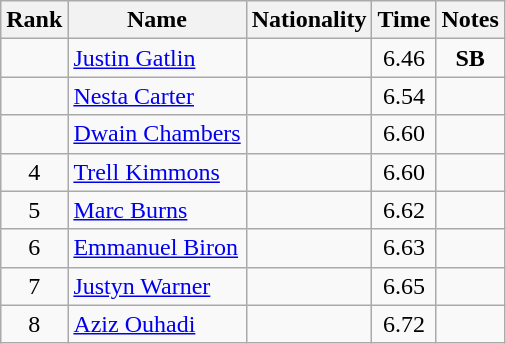<table class="wikitable sortable" style="text-align:center">
<tr>
<th>Rank</th>
<th>Name</th>
<th>Nationality</th>
<th>Time</th>
<th>Notes</th>
</tr>
<tr>
<td></td>
<td align=left><a href='#'>Justin Gatlin</a></td>
<td align=left></td>
<td>6.46</td>
<td><strong>SB</strong></td>
</tr>
<tr>
<td></td>
<td align=left><a href='#'>Nesta Carter</a></td>
<td align=left></td>
<td>6.54</td>
<td></td>
</tr>
<tr>
<td></td>
<td align=left><a href='#'>Dwain Chambers</a></td>
<td align=left></td>
<td>6.60</td>
<td></td>
</tr>
<tr>
<td>4</td>
<td align=left><a href='#'>Trell Kimmons</a></td>
<td align=left></td>
<td>6.60</td>
<td></td>
</tr>
<tr>
<td>5</td>
<td align=left><a href='#'>Marc Burns</a></td>
<td align=left></td>
<td>6.62</td>
<td></td>
</tr>
<tr>
<td>6</td>
<td align=left><a href='#'>Emmanuel Biron</a></td>
<td align=left></td>
<td>6.63</td>
<td></td>
</tr>
<tr>
<td>7</td>
<td align=left><a href='#'>Justyn Warner</a></td>
<td align=left></td>
<td>6.65</td>
<td></td>
</tr>
<tr>
<td>8</td>
<td align=left><a href='#'>Aziz Ouhadi</a></td>
<td align=left></td>
<td>6.72</td>
<td></td>
</tr>
</table>
